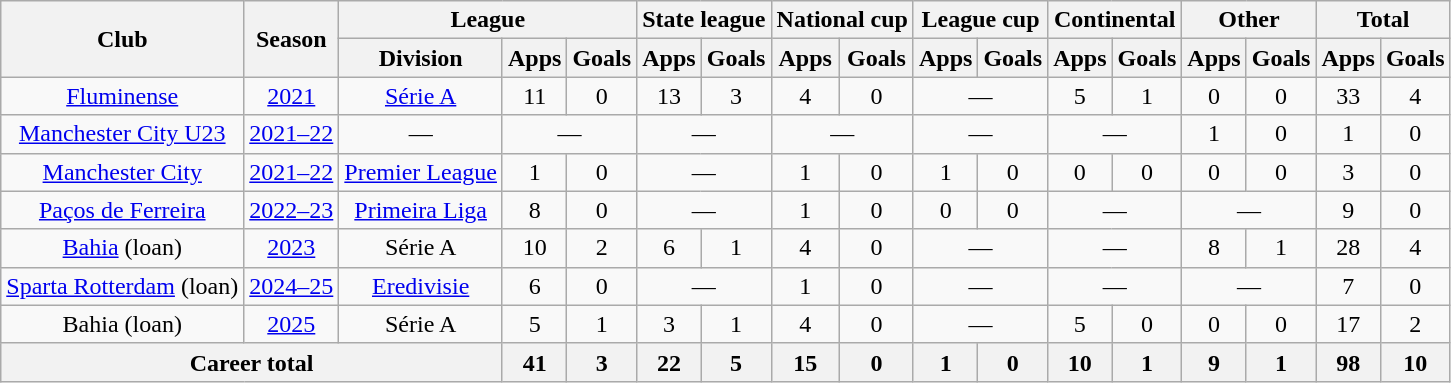<table class="wikitable" style="text-align: center">
<tr>
<th rowspan="2">Club</th>
<th rowspan="2">Season</th>
<th colspan="3">League</th>
<th colspan="2">State league</th>
<th colspan="2">National cup</th>
<th colspan="2">League cup</th>
<th colspan="2">Continental</th>
<th colspan="2">Other</th>
<th colspan="2">Total</th>
</tr>
<tr>
<th>Division</th>
<th>Apps</th>
<th>Goals</th>
<th>Apps</th>
<th>Goals</th>
<th>Apps</th>
<th>Goals</th>
<th>Apps</th>
<th>Goals</th>
<th>Apps</th>
<th>Goals</th>
<th>Apps</th>
<th>Goals</th>
<th>Apps</th>
<th>Goals</th>
</tr>
<tr>
<td><a href='#'>Fluminense</a></td>
<td><a href='#'>2021</a></td>
<td><a href='#'>Série A</a></td>
<td>11</td>
<td>0</td>
<td>13</td>
<td>3</td>
<td>4</td>
<td>0</td>
<td colspan="2">—</td>
<td>5</td>
<td>1</td>
<td>0</td>
<td>0</td>
<td>33</td>
<td>4</td>
</tr>
<tr>
<td><a href='#'>Manchester City U23</a></td>
<td><a href='#'>2021–22</a></td>
<td>—</td>
<td colspan="2">—</td>
<td colspan="2">—</td>
<td colspan="2">—</td>
<td colspan="2">—</td>
<td colspan="2">—</td>
<td>1</td>
<td>0</td>
<td>1</td>
<td>0</td>
</tr>
<tr>
<td><a href='#'>Manchester City</a></td>
<td><a href='#'>2021–22</a></td>
<td><a href='#'>Premier League</a></td>
<td>1</td>
<td>0</td>
<td colspan="2">—</td>
<td>1</td>
<td>0</td>
<td>1</td>
<td>0</td>
<td>0</td>
<td>0</td>
<td>0</td>
<td>0</td>
<td>3</td>
<td>0</td>
</tr>
<tr>
<td><a href='#'>Paços de Ferreira</a></td>
<td><a href='#'>2022–23</a></td>
<td><a href='#'>Primeira Liga</a></td>
<td>8</td>
<td>0</td>
<td colspan="2">—</td>
<td>1</td>
<td>0</td>
<td>0</td>
<td>0</td>
<td colspan="2">—</td>
<td colspan="2">—</td>
<td>9</td>
<td>0</td>
</tr>
<tr>
<td><a href='#'>Bahia</a> (loan)</td>
<td><a href='#'>2023</a></td>
<td>Série A</td>
<td>10</td>
<td>2</td>
<td>6</td>
<td>1</td>
<td>4</td>
<td>0</td>
<td colspan="2">—</td>
<td colspan="2">—</td>
<td>8</td>
<td>1</td>
<td>28</td>
<td>4</td>
</tr>
<tr>
<td><a href='#'>Sparta Rotterdam</a> (loan)</td>
<td><a href='#'>2024–25</a></td>
<td><a href='#'>Eredivisie</a></td>
<td>6</td>
<td>0</td>
<td colspan="2">—</td>
<td>1</td>
<td>0</td>
<td colspan="2">—</td>
<td colspan="2">—</td>
<td colspan="2">—</td>
<td>7</td>
<td>0</td>
</tr>
<tr>
<td>Bahia (loan)</td>
<td><a href='#'>2025</a></td>
<td>Série A</td>
<td>5</td>
<td>1</td>
<td>3</td>
<td>1</td>
<td>4</td>
<td>0</td>
<td colspan="2">—</td>
<td>5</td>
<td>0</td>
<td>0</td>
<td>0</td>
<td>17</td>
<td>2</td>
</tr>
<tr>
<th colspan="3">Career total</th>
<th>41</th>
<th>3</th>
<th>22</th>
<th>5</th>
<th>15</th>
<th>0</th>
<th>1</th>
<th>0</th>
<th>10</th>
<th>1</th>
<th>9</th>
<th>1</th>
<th>98</th>
<th>10</th>
</tr>
</table>
